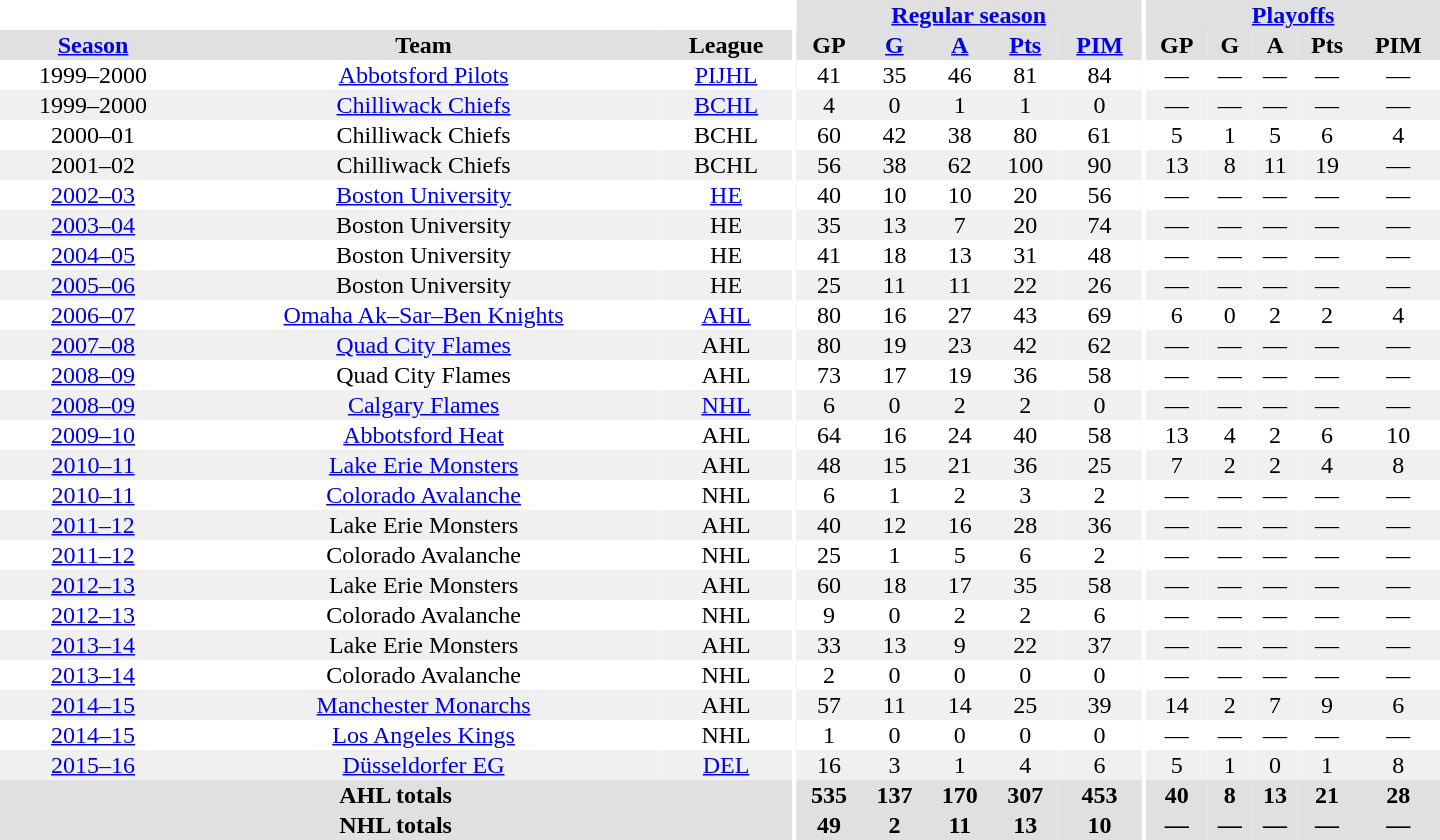<table border="0" cellpadding="1" cellspacing="0" style="text-align:center; width:60em">
<tr bgcolor="#e0e0e0">
<th colspan="3" bgcolor="#ffffff"></th>
<th rowspan="99" bgcolor="#ffffff"></th>
<th colspan="5"><a href='#'>Regular season</a></th>
<th rowspan="99" bgcolor="#ffffff"></th>
<th colspan="5"><a href='#'>Playoffs</a></th>
</tr>
<tr bgcolor="#e0e0e0">
<th><a href='#'>Season</a></th>
<th>Team</th>
<th>League</th>
<th>GP</th>
<th><a href='#'>G</a></th>
<th><a href='#'>A</a></th>
<th><a href='#'>Pts</a></th>
<th><a href='#'>PIM</a></th>
<th>GP</th>
<th>G</th>
<th>A</th>
<th>Pts</th>
<th>PIM</th>
</tr>
<tr>
<td>1999–2000</td>
<td><a href='#'>Abbotsford Pilots</a></td>
<td><a href='#'>PIJHL</a></td>
<td>41</td>
<td>35</td>
<td>46</td>
<td>81</td>
<td>84</td>
<td>—</td>
<td>—</td>
<td>—</td>
<td>—</td>
<td>—</td>
</tr>
<tr bgcolor="#f0f0f0">
<td>1999–2000</td>
<td><a href='#'>Chilliwack Chiefs</a></td>
<td><a href='#'>BCHL</a></td>
<td>4</td>
<td>0</td>
<td>1</td>
<td>1</td>
<td>0</td>
<td>—</td>
<td>—</td>
<td>—</td>
<td>—</td>
<td>—</td>
</tr>
<tr>
<td>2000–01</td>
<td>Chilliwack Chiefs</td>
<td>BCHL</td>
<td>60</td>
<td>42</td>
<td>38</td>
<td>80</td>
<td>61</td>
<td>5</td>
<td>1</td>
<td>5</td>
<td>6</td>
<td>4</td>
</tr>
<tr bgcolor="#f0f0f0">
<td>2001–02</td>
<td>Chilliwack Chiefs</td>
<td>BCHL</td>
<td>56</td>
<td>38</td>
<td>62</td>
<td>100</td>
<td>90</td>
<td>13</td>
<td>8</td>
<td>11</td>
<td>19</td>
<td>—</td>
</tr>
<tr>
<td><a href='#'>2002–03</a></td>
<td><a href='#'>Boston University</a></td>
<td><a href='#'>HE</a></td>
<td>40</td>
<td>10</td>
<td>10</td>
<td>20</td>
<td>56</td>
<td>—</td>
<td>—</td>
<td>—</td>
<td>—</td>
<td>—</td>
</tr>
<tr bgcolor="#f0f0f0">
<td><a href='#'>2003–04</a></td>
<td>Boston University</td>
<td>HE</td>
<td>35</td>
<td>13</td>
<td>7</td>
<td>20</td>
<td>74</td>
<td>—</td>
<td>—</td>
<td>—</td>
<td>—</td>
<td>—</td>
</tr>
<tr>
<td><a href='#'>2004–05</a></td>
<td>Boston University</td>
<td>HE</td>
<td>41</td>
<td>18</td>
<td>13</td>
<td>31</td>
<td>48</td>
<td>—</td>
<td>—</td>
<td>—</td>
<td>—</td>
<td>—</td>
</tr>
<tr bgcolor="#f0f0f0">
<td><a href='#'>2005–06</a></td>
<td>Boston University</td>
<td>HE</td>
<td>25</td>
<td>11</td>
<td>11</td>
<td>22</td>
<td>26</td>
<td>—</td>
<td>—</td>
<td>—</td>
<td>—</td>
<td>—</td>
</tr>
<tr>
<td><a href='#'>2006–07</a></td>
<td><a href='#'>Omaha Ak–Sar–Ben Knights</a></td>
<td><a href='#'>AHL</a></td>
<td>80</td>
<td>16</td>
<td>27</td>
<td>43</td>
<td>69</td>
<td>6</td>
<td>0</td>
<td>2</td>
<td>2</td>
<td>4</td>
</tr>
<tr bgcolor="#f0f0f0">
<td><a href='#'>2007–08</a></td>
<td><a href='#'>Quad City Flames</a></td>
<td>AHL</td>
<td>80</td>
<td>19</td>
<td>23</td>
<td>42</td>
<td>62</td>
<td>—</td>
<td>—</td>
<td>—</td>
<td>—</td>
<td>—</td>
</tr>
<tr>
<td><a href='#'>2008–09</a></td>
<td>Quad City Flames</td>
<td>AHL</td>
<td>73</td>
<td>17</td>
<td>19</td>
<td>36</td>
<td>58</td>
<td>—</td>
<td>—</td>
<td>—</td>
<td>—</td>
<td>—</td>
</tr>
<tr bgcolor="#f0f0f0">
<td><a href='#'>2008–09</a></td>
<td><a href='#'>Calgary Flames</a></td>
<td><a href='#'>NHL</a></td>
<td>6</td>
<td>0</td>
<td>2</td>
<td>2</td>
<td>0</td>
<td>—</td>
<td>—</td>
<td>—</td>
<td>—</td>
<td>—</td>
</tr>
<tr>
<td><a href='#'>2009–10</a></td>
<td><a href='#'>Abbotsford Heat</a></td>
<td>AHL</td>
<td>64</td>
<td>16</td>
<td>24</td>
<td>40</td>
<td>58</td>
<td>13</td>
<td>4</td>
<td>2</td>
<td>6</td>
<td>10</td>
</tr>
<tr bgcolor="#f0f0f0">
<td><a href='#'>2010–11</a></td>
<td><a href='#'>Lake Erie Monsters</a></td>
<td>AHL</td>
<td>48</td>
<td>15</td>
<td>21</td>
<td>36</td>
<td>25</td>
<td>7</td>
<td>2</td>
<td>2</td>
<td>4</td>
<td>8</td>
</tr>
<tr>
<td><a href='#'>2010–11</a></td>
<td><a href='#'>Colorado Avalanche</a></td>
<td>NHL</td>
<td>6</td>
<td>1</td>
<td>2</td>
<td>3</td>
<td>2</td>
<td>—</td>
<td>—</td>
<td>—</td>
<td>—</td>
<td>—</td>
</tr>
<tr bgcolor="#f0f0f0">
<td><a href='#'>2011–12</a></td>
<td>Lake Erie Monsters</td>
<td>AHL</td>
<td>40</td>
<td>12</td>
<td>16</td>
<td>28</td>
<td>36</td>
<td>—</td>
<td>—</td>
<td>—</td>
<td>—</td>
<td>—</td>
</tr>
<tr>
<td><a href='#'>2011–12</a></td>
<td>Colorado Avalanche</td>
<td>NHL</td>
<td>25</td>
<td>1</td>
<td>5</td>
<td>6</td>
<td>2</td>
<td>—</td>
<td>—</td>
<td>—</td>
<td>—</td>
<td>—</td>
</tr>
<tr bgcolor="#f0f0f0">
<td><a href='#'>2012–13</a></td>
<td>Lake Erie Monsters</td>
<td>AHL</td>
<td>60</td>
<td>18</td>
<td>17</td>
<td>35</td>
<td>58</td>
<td>—</td>
<td>—</td>
<td>—</td>
<td>—</td>
<td>—</td>
</tr>
<tr>
<td><a href='#'>2012–13</a></td>
<td>Colorado Avalanche</td>
<td>NHL</td>
<td>9</td>
<td>0</td>
<td>2</td>
<td>2</td>
<td>6</td>
<td>—</td>
<td>—</td>
<td>—</td>
<td>—</td>
<td>—</td>
</tr>
<tr bgcolor="#f0f0f0">
<td><a href='#'>2013–14</a></td>
<td>Lake Erie Monsters</td>
<td>AHL</td>
<td>33</td>
<td>13</td>
<td>9</td>
<td>22</td>
<td>37</td>
<td>—</td>
<td>—</td>
<td>—</td>
<td>—</td>
<td>—</td>
</tr>
<tr>
<td><a href='#'>2013–14</a></td>
<td>Colorado Avalanche</td>
<td>NHL</td>
<td>2</td>
<td>0</td>
<td>0</td>
<td>0</td>
<td>0</td>
<td>—</td>
<td>—</td>
<td>—</td>
<td>—</td>
<td>—</td>
</tr>
<tr bgcolor="#f0f0f0">
<td><a href='#'>2014–15</a></td>
<td><a href='#'>Manchester Monarchs</a></td>
<td>AHL</td>
<td>57</td>
<td>11</td>
<td>14</td>
<td>25</td>
<td>39</td>
<td>14</td>
<td>2</td>
<td>7</td>
<td>9</td>
<td>6</td>
</tr>
<tr>
<td><a href='#'>2014–15</a></td>
<td><a href='#'>Los Angeles Kings</a></td>
<td>NHL</td>
<td>1</td>
<td>0</td>
<td>0</td>
<td>0</td>
<td>0</td>
<td>—</td>
<td>—</td>
<td>—</td>
<td>—</td>
<td>—</td>
</tr>
<tr bgcolor="#f0f0f0">
<td><a href='#'>2015–16</a></td>
<td><a href='#'>Düsseldorfer EG</a></td>
<td><a href='#'>DEL</a></td>
<td>16</td>
<td>3</td>
<td>1</td>
<td>4</td>
<td>6</td>
<td>5</td>
<td>1</td>
<td>0</td>
<td>1</td>
<td>8</td>
</tr>
<tr bgcolor="#e0e0e0">
<th colspan="3">AHL totals</th>
<th>535</th>
<th>137</th>
<th>170</th>
<th>307</th>
<th>453</th>
<th>40</th>
<th>8</th>
<th>13</th>
<th>21</th>
<th>28</th>
</tr>
<tr bgcolor="#e0e0e0">
<th colspan="3">NHL totals</th>
<th>49</th>
<th>2</th>
<th>11</th>
<th>13</th>
<th>10</th>
<th>—</th>
<th>—</th>
<th>—</th>
<th>—</th>
<th>—</th>
</tr>
</table>
